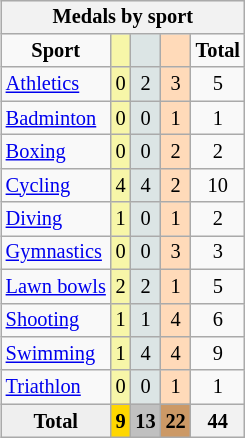<table class="wikitable" style="font-size:85%;float:right;text-align:center">
<tr>
<th colspan=5>Medals by sport</th>
</tr>
<tr align=center>
<td><strong>Sport</strong></td>
<td style="background:#f7f6a8;"></td>
<td style="background:#dce5e5;"></td>
<td style="background:#ffdab9;"></td>
<td><strong>Total</strong></td>
</tr>
<tr align=center>
<td align=left><a href='#'>Athletics</a></td>
<td style="background:#f7f6a8;">0</td>
<td style="background:#dce5e5;">2</td>
<td style="background:#ffdab9;">3</td>
<td>5</td>
</tr>
<tr align=center>
<td align=left><a href='#'>Badminton</a></td>
<td style="background:#f7f6a8;">0</td>
<td style="background:#dce5e5;">0</td>
<td style="background:#ffdab9;">1</td>
<td>1</td>
</tr>
<tr align=center>
<td align=left><a href='#'>Boxing</a></td>
<td style="background:#f7f6a8;">0</td>
<td style="background:#dce5e5;">0</td>
<td style="background:#ffdab9;">2</td>
<td>2</td>
</tr>
<tr align=center>
<td align=left><a href='#'>Cycling</a></td>
<td style="background:#f7f6a8;">4</td>
<td style="background:#dce5e5;">4</td>
<td style="background:#ffdab9;">2</td>
<td>10</td>
</tr>
<tr align=center>
<td align=left><a href='#'>Diving</a></td>
<td style="background:#f7f6a8;">1</td>
<td style="background:#dce5e5;">0</td>
<td style="background:#ffdab9;">1</td>
<td>2</td>
</tr>
<tr align=center>
<td align=left><a href='#'>Gymnastics</a></td>
<td style="background:#f7f6a8;">0</td>
<td style="background:#dce5e5;">0</td>
<td style="background:#ffdab9;">3</td>
<td>3</td>
</tr>
<tr align=center>
<td align=left><a href='#'>Lawn bowls</a></td>
<td style="background:#f7f6a8;">2</td>
<td style="background:#dce5e5;">2</td>
<td style="background:#ffdab9;">1</td>
<td>5</td>
</tr>
<tr align=center>
<td align=left><a href='#'>Shooting</a></td>
<td style="background:#f7f6a8;">1</td>
<td style="background:#dce5e5;">1</td>
<td style="background:#ffdab9;">4</td>
<td>6</td>
</tr>
<tr align=center>
<td align=left><a href='#'>Swimming</a></td>
<td style="background:#f7f6a8;">1</td>
<td style="background:#dce5e5;">4</td>
<td style="background:#ffdab9;">4</td>
<td>9</td>
</tr>
<tr align=center>
<td align=left><a href='#'>Triathlon</a></td>
<td style="background:#f7f6a8;">0</td>
<td style="background:#dce5e5;">0</td>
<td style="background:#ffdab9;">1</td>
<td>1</td>
</tr>
<tr align=center>
<th style="background:#efefef;">Total</th>
<th style="background:gold;">9</th>
<th style="background:silver;">13</th>
<th style="background:#c96;">22</th>
<th>44</th>
</tr>
</table>
